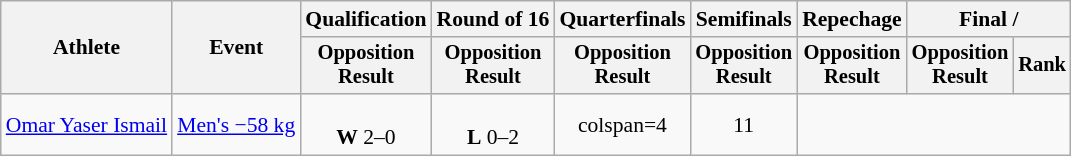<table class=wikitable style=font-size:90%;text-align:center>
<tr>
<th rowspan=2>Athlete</th>
<th rowspan=2>Event</th>
<th>Qualification</th>
<th>Round of 16</th>
<th>Quarterfinals</th>
<th>Semifinals</th>
<th>Repechage</th>
<th colspan=2>Final / </th>
</tr>
<tr style=font-size:95%>
<th>Opposition<br>Result</th>
<th>Opposition<br>Result</th>
<th>Opposition<br>Result</th>
<th>Opposition<br>Result</th>
<th>Opposition<br>Result</th>
<th>Opposition<br>Result</th>
<th>Rank</th>
</tr>
<tr>
<td align=left><a href='#'>Omar Yaser Ismail</a></td>
<td align=left><a href='#'>Men's −58 kg</a></td>
<td><br><strong>W</strong> 2–0</td>
<td><br><strong>L</strong> 0–2</td>
<td>colspan=4</td>
<td>11</td>
</tr>
</table>
